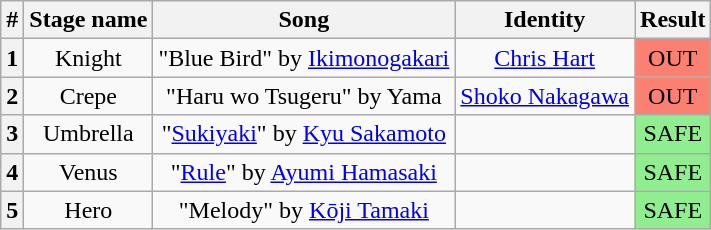<table class="wikitable plainrowheaders" style="text-align: center;">
<tr>
<th>#</th>
<th>Stage name</th>
<th>Song</th>
<th>Identity</th>
<th>Result</th>
</tr>
<tr>
<th>1</th>
<td>Knight</td>
<td>"Blue Bird" by <a href='#'>Ikimonogakari</a></td>
<td><a href='#'>Chris Hart</a></td>
<td bgcolor="salmon">OUT</td>
</tr>
<tr>
<th>2</th>
<td>Crepe</td>
<td>"Haru wo Tsugeru" by Yama</td>
<td><a href='#'>Shoko Nakagawa</a></td>
<td bgcolor="salmon">OUT</td>
</tr>
<tr>
<th>3</th>
<td>Umbrella</td>
<td>"<a href='#'>Sukiyaki</a>" by <a href='#'>Kyu Sakamoto</a></td>
<td></td>
<td bgcolor="lightgreen">SAFE</td>
</tr>
<tr>
<th>4</th>
<td>Venus</td>
<td>"<a href='#'>Rule</a>" by <a href='#'>Ayumi Hamasaki</a></td>
<td></td>
<td bgcolor="lightgreen">SAFE</td>
</tr>
<tr>
<th>5</th>
<td>Hero</td>
<td>"Melody" by <a href='#'>Kōji Tamaki</a></td>
<td></td>
<td bgcolor="lightgreen">SAFE</td>
</tr>
</table>
